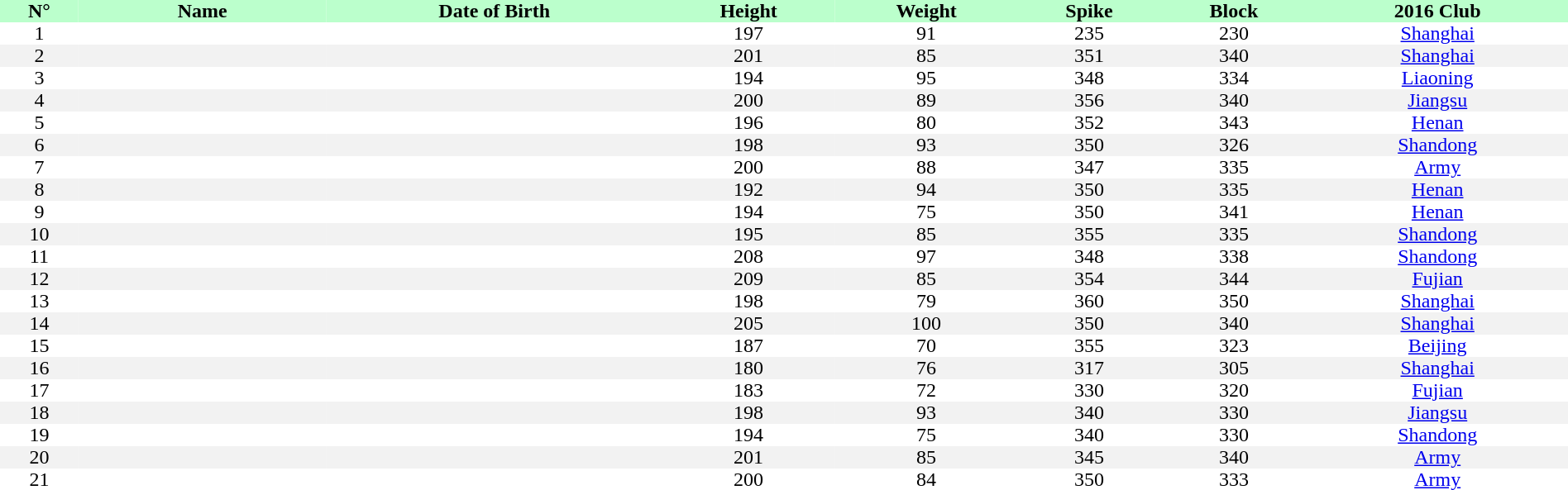<table style="text-align:center; border:none;" cellpadding=0 cellspacing=0 width=100%>
<tr style="background: #bbffcc;">
<th width="5%">N°</th>
<th width=200px>Name</th>
<th>Date of Birth</th>
<th>Height</th>
<th>Weight</th>
<th>Spike</th>
<th>Block</th>
<th>2016 Club</th>
</tr>
<tr>
<td>1</td>
<td></td>
<td></td>
<td>197</td>
<td>91</td>
<td>235</td>
<td>230</td>
<td><a href='#'>Shanghai</a></td>
</tr>
<tr bgcolor="#f2f2f2">
<td>2</td>
<td></td>
<td></td>
<td>201</td>
<td>85</td>
<td>351</td>
<td>340</td>
<td><a href='#'>Shanghai</a></td>
</tr>
<tr>
<td>3</td>
<td></td>
<td></td>
<td>194</td>
<td>95</td>
<td>348</td>
<td>334</td>
<td><a href='#'>Liaoning</a></td>
</tr>
<tr bgcolor="#f2f2f2">
<td>4</td>
<td></td>
<td></td>
<td>200</td>
<td>89</td>
<td>356</td>
<td>340</td>
<td><a href='#'>Jiangsu</a></td>
</tr>
<tr>
<td>5</td>
<td></td>
<td></td>
<td>196</td>
<td>80</td>
<td>352</td>
<td>343</td>
<td><a href='#'>Henan</a></td>
</tr>
<tr bgcolor="#f2f2f2">
<td>6</td>
<td></td>
<td></td>
<td>198</td>
<td>93</td>
<td>350</td>
<td>326</td>
<td><a href='#'>Shandong</a></td>
</tr>
<tr>
<td>7</td>
<td></td>
<td></td>
<td>200</td>
<td>88</td>
<td>347</td>
<td>335</td>
<td><a href='#'>Army</a></td>
</tr>
<tr bgcolor="#f2f2f2">
<td>8</td>
<td></td>
<td></td>
<td>192</td>
<td>94</td>
<td>350</td>
<td>335</td>
<td><a href='#'>Henan</a></td>
</tr>
<tr>
<td>9</td>
<td></td>
<td></td>
<td>194</td>
<td>75</td>
<td>350</td>
<td>341</td>
<td><a href='#'>Henan</a></td>
</tr>
<tr bgcolor="#f2f2f2">
<td>10</td>
<td></td>
<td></td>
<td>195</td>
<td>85</td>
<td>355</td>
<td>335</td>
<td><a href='#'>Shandong</a></td>
</tr>
<tr>
<td>11</td>
<td></td>
<td></td>
<td>208</td>
<td>97</td>
<td>348</td>
<td>338</td>
<td><a href='#'>Shandong</a></td>
</tr>
<tr bgcolor="#f2f2f2">
<td>12</td>
<td></td>
<td></td>
<td>209</td>
<td>85</td>
<td>354</td>
<td>344</td>
<td><a href='#'>Fujian</a></td>
</tr>
<tr>
<td>13</td>
<td></td>
<td></td>
<td>198</td>
<td>79</td>
<td>360</td>
<td>350</td>
<td><a href='#'>Shanghai</a></td>
</tr>
<tr bgcolor="#f2f2f2">
<td>14</td>
<td></td>
<td></td>
<td>205</td>
<td>100</td>
<td>350</td>
<td>340</td>
<td><a href='#'>Shanghai</a></td>
</tr>
<tr>
<td>15</td>
<td></td>
<td></td>
<td>187</td>
<td>70</td>
<td>355</td>
<td>323</td>
<td><a href='#'>Beijing</a></td>
</tr>
<tr bgcolor="#f2f2f2">
<td>16</td>
<td></td>
<td></td>
<td>180</td>
<td>76</td>
<td>317</td>
<td>305</td>
<td><a href='#'>Shanghai</a></td>
</tr>
<tr>
<td>17</td>
<td></td>
<td></td>
<td>183</td>
<td>72</td>
<td>330</td>
<td>320</td>
<td><a href='#'>Fujian</a></td>
</tr>
<tr bgcolor="#f2f2f2">
<td>18</td>
<td></td>
<td></td>
<td>198</td>
<td>93</td>
<td>340</td>
<td>330</td>
<td><a href='#'>Jiangsu</a></td>
</tr>
<tr>
<td>19</td>
<td></td>
<td></td>
<td>194</td>
<td>75</td>
<td>340</td>
<td>330</td>
<td><a href='#'>Shandong</a></td>
</tr>
<tr bgcolor="#f2f2f2">
<td>20</td>
<td></td>
<td></td>
<td>201</td>
<td>85</td>
<td>345</td>
<td>340</td>
<td><a href='#'>Army</a></td>
</tr>
<tr>
<td>21</td>
<td></td>
<td></td>
<td>200</td>
<td>84</td>
<td>350</td>
<td>333</td>
<td><a href='#'>Army</a></td>
</tr>
</table>
